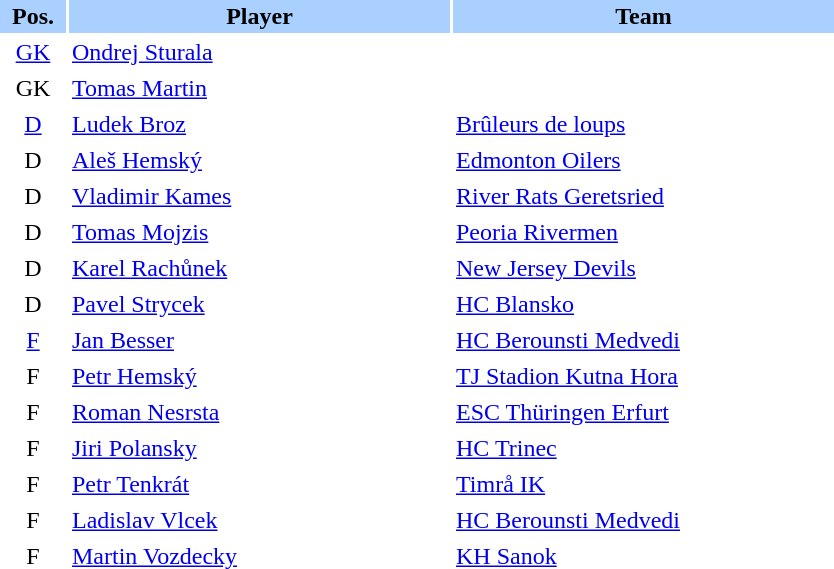<table border="0" cellspacing="2" cellpadding="2">
<tr bgcolor=AAD0FF>
<th width=40>Pos.</th>
<th width=250>Player</th>
<th width=250>Team</th>
</tr>
<tr>
<td style="text-align:center;"><a href='#'>GK</a></td>
<td><a href='#'>Ondrej Sturala</a></td>
<td></td>
</tr>
<tr>
<td style="text-align:center;">GK</td>
<td><a href='#'>Tomas Martin</a></td>
<td></td>
</tr>
<tr>
<td style="text-align:center;"><a href='#'>D</a></td>
<td><a href='#'>Ludek Broz</a></td>
<td> <a href='#'>Brûleurs de loups</a></td>
</tr>
<tr>
<td style="text-align:center;">D</td>
<td><a href='#'>Aleš Hemský</a></td>
<td> <a href='#'>Edmonton Oilers</a></td>
</tr>
<tr>
<td style="text-align:center;">D</td>
<td><a href='#'>Vladimir Kames</a></td>
<td> <a href='#'>River Rats Geretsried</a></td>
</tr>
<tr>
<td style="text-align:center;">D</td>
<td><a href='#'>Tomas Mojzis</a></td>
<td> <a href='#'>Peoria Rivermen</a></td>
</tr>
<tr>
<td style="text-align:center;">D</td>
<td><a href='#'>Karel Rachůnek</a></td>
<td> <a href='#'>New Jersey Devils</a></td>
</tr>
<tr>
<td style="text-align:center;">D</td>
<td><a href='#'>Pavel Strycek</a></td>
<td> <a href='#'>HC Blansko</a></td>
</tr>
<tr>
<td style="text-align:center;"><a href='#'>F</a></td>
<td><a href='#'>Jan Besser</a></td>
<td> <a href='#'>HC Berounsti Medvedi</a></td>
</tr>
<tr>
<td style="text-align:center;">F</td>
<td><a href='#'>Petr Hemský</a></td>
<td> <a href='#'>TJ Stadion Kutna Hora</a></td>
</tr>
<tr>
<td style="text-align:center;">F</td>
<td><a href='#'>Roman Nesrsta</a></td>
<td> <a href='#'>ESC Thüringen Erfurt</a></td>
</tr>
<tr>
<td style="text-align:center;">F</td>
<td><a href='#'>Jiri Polansky</a></td>
<td> <a href='#'>HC Trinec</a></td>
</tr>
<tr>
<td style="text-align:center;">F</td>
<td><a href='#'>Petr Tenkrát</a></td>
<td> <a href='#'>Timrå IK</a></td>
</tr>
<tr>
<td style="text-align:center;">F</td>
<td><a href='#'>Ladislav Vlcek</a></td>
<td> <a href='#'>HC Berounsti Medvedi</a></td>
</tr>
<tr>
<td style="text-align:center;">F</td>
<td><a href='#'>Martin Vozdecky</a></td>
<td> <a href='#'>KH Sanok</a></td>
</tr>
</table>
